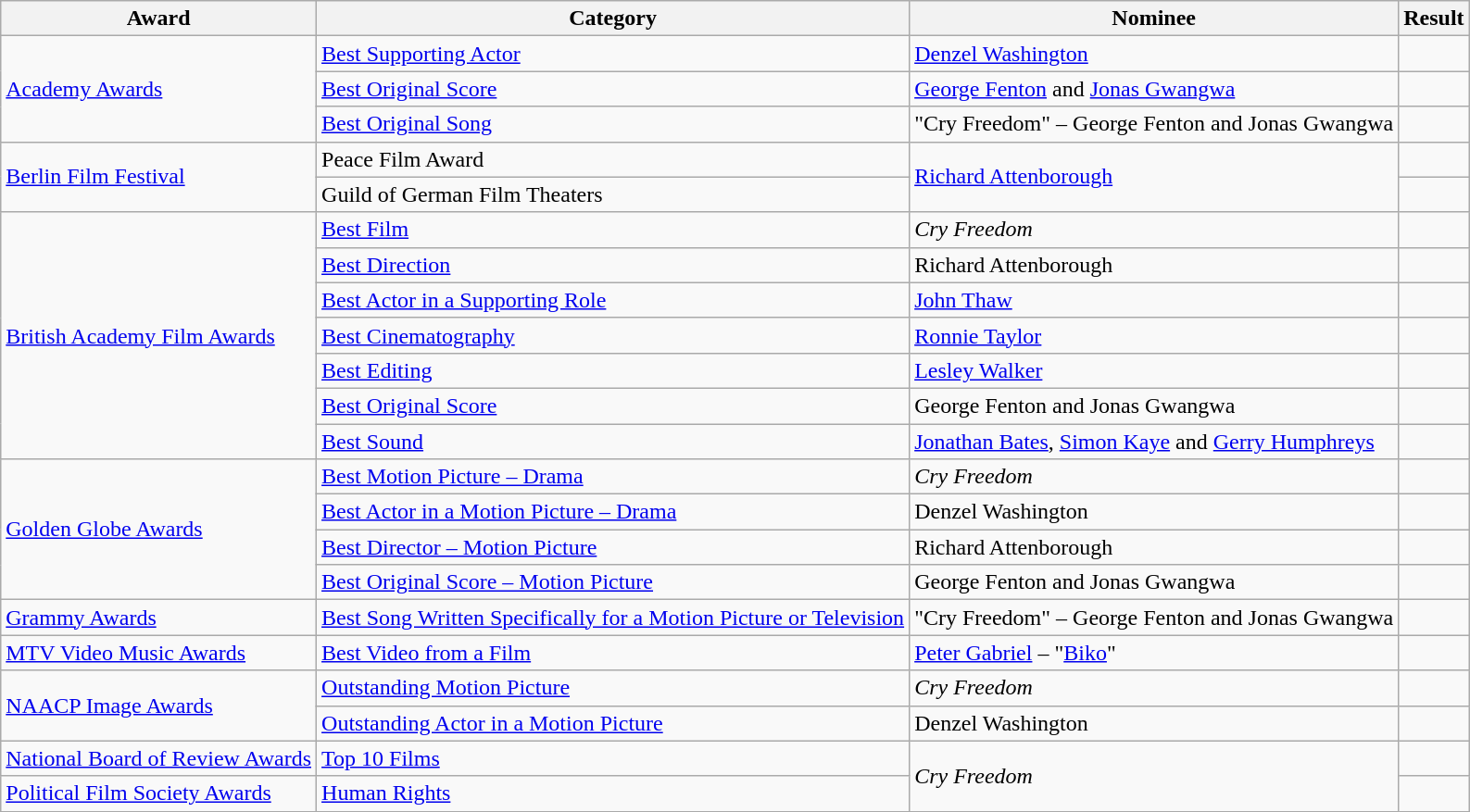<table class="wikitable" border="1">
<tr>
<th>Award</th>
<th>Category</th>
<th>Nominee</th>
<th>Result</th>
</tr>
<tr>
<td rowspan=3><a href='#'>Academy Awards</a></td>
<td><a href='#'>Best Supporting Actor</a></td>
<td><a href='#'>Denzel Washington</a></td>
<td></td>
</tr>
<tr>
<td><a href='#'>Best Original Score</a></td>
<td><a href='#'>George Fenton</a> and <a href='#'>Jonas Gwangwa</a></td>
<td></td>
</tr>
<tr>
<td><a href='#'>Best Original Song</a></td>
<td>"Cry Freedom" – George Fenton and Jonas Gwangwa</td>
<td></td>
</tr>
<tr>
<td rowspan=2><a href='#'>Berlin Film Festival</a></td>
<td>Peace Film Award</td>
<td rowspan=2><a href='#'>Richard Attenborough</a></td>
<td></td>
</tr>
<tr>
<td>Guild of German Film Theaters</td>
<td></td>
</tr>
<tr>
<td rowspan=7><a href='#'>British Academy Film Awards</a></td>
<td><a href='#'>Best Film</a></td>
<td><em>Cry Freedom</em></td>
<td></td>
</tr>
<tr>
<td><a href='#'>Best Direction</a></td>
<td>Richard Attenborough</td>
<td></td>
</tr>
<tr>
<td><a href='#'>Best Actor in a Supporting Role</a></td>
<td><a href='#'>John Thaw</a></td>
<td></td>
</tr>
<tr>
<td><a href='#'>Best Cinematography</a></td>
<td><a href='#'>Ronnie Taylor</a></td>
<td></td>
</tr>
<tr>
<td><a href='#'>Best Editing</a></td>
<td><a href='#'>Lesley Walker</a></td>
<td></td>
</tr>
<tr>
<td><a href='#'>Best Original Score</a></td>
<td>George Fenton and Jonas Gwangwa</td>
<td></td>
</tr>
<tr>
<td><a href='#'>Best Sound</a></td>
<td><a href='#'>Jonathan Bates</a>, <a href='#'>Simon Kaye</a> and <a href='#'>Gerry Humphreys</a></td>
<td></td>
</tr>
<tr>
<td rowspan=4><a href='#'>Golden Globe Awards</a></td>
<td><a href='#'>Best Motion Picture – Drama</a></td>
<td><em>Cry Freedom</em></td>
<td></td>
</tr>
<tr>
<td><a href='#'>Best Actor in a Motion Picture – Drama</a></td>
<td>Denzel Washington</td>
<td></td>
</tr>
<tr>
<td><a href='#'>Best Director – Motion Picture</a></td>
<td>Richard Attenborough</td>
<td></td>
</tr>
<tr>
<td><a href='#'>Best Original Score – Motion Picture</a></td>
<td>George Fenton and Jonas Gwangwa</td>
<td></td>
</tr>
<tr>
<td><a href='#'>Grammy Awards</a></td>
<td><a href='#'>Best Song Written Specifically for a Motion Picture or Television</a></td>
<td>"Cry Freedom" – George Fenton and Jonas Gwangwa</td>
<td></td>
</tr>
<tr>
<td><a href='#'>MTV Video Music Awards</a></td>
<td><a href='#'>Best Video from a Film</a></td>
<td><a href='#'>Peter Gabriel</a> – "<a href='#'>Biko</a>"</td>
<td></td>
</tr>
<tr>
<td rowspan=2><a href='#'>NAACP Image Awards</a></td>
<td><a href='#'>Outstanding Motion Picture</a></td>
<td><em>Cry Freedom</em></td>
<td></td>
</tr>
<tr>
<td><a href='#'>Outstanding Actor in a Motion Picture</a></td>
<td>Denzel Washington</td>
<td></td>
</tr>
<tr>
<td><a href='#'>National Board of Review Awards</a></td>
<td><a href='#'>Top 10 Films</a></td>
<td rowspan=2><em>Cry Freedom</em></td>
<td></td>
</tr>
<tr>
<td><a href='#'>Political Film Society Awards</a></td>
<td><a href='#'>Human Rights</a></td>
<td></td>
</tr>
</table>
